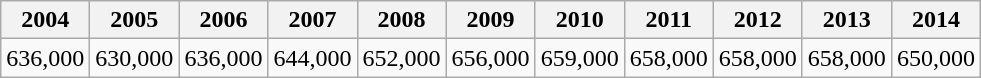<table class="wikitable">
<tr>
<th>2004</th>
<th>2005</th>
<th>2006</th>
<th>2007</th>
<th>2008</th>
<th>2009</th>
<th>2010</th>
<th>2011</th>
<th>2012</th>
<th>2013</th>
<th>2014</th>
</tr>
<tr>
<td>636,000</td>
<td>630,000</td>
<td>636,000</td>
<td>644,000</td>
<td>652,000</td>
<td>656,000</td>
<td>659,000</td>
<td>658,000</td>
<td>658,000</td>
<td>658,000</td>
<td>650,000</td>
</tr>
</table>
